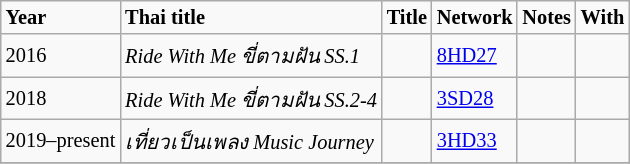<table class="wikitable" style="font-size: 85%;">
<tr>
<td><strong>Year</strong></td>
<td><strong>Thai title</strong></td>
<td><strong>Title</strong></td>
<td><strong>Network</strong></td>
<td><strong>Notes</strong></td>
<td><strong>With</strong></td>
</tr>
<tr>
<td rowspan="1">2016</td>
<td><em>Ride With Me ขี่ตามฝัน SS.1</em></td>
<td><em> </em></td>
<td><a href='#'>8HD27</a></td>
<td></td>
<td></td>
</tr>
<tr>
<td rowspan="1">2018</td>
<td><em>Ride With Me ขี่ตามฝัน SS.2-4</em></td>
<td><em> </em></td>
<td><a href='#'>3SD28</a></td>
<td></td>
<td></td>
</tr>
<tr>
<td rowspan="1">2019–present</td>
<td><em>เที่ยวเป็นเพลง Music Journey</em></td>
<td><em> </em></td>
<td><a href='#'>3HD33</a></td>
<td></td>
<td></td>
</tr>
<tr>
</tr>
</table>
